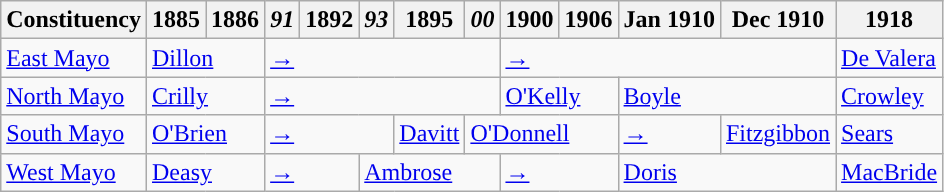<table class="wikitable">
<tr>
<th>Constituency</th>
<th>1885</th>
<th>1886</th>
<th><em>91</em></th>
<th>1892</th>
<th><em>93</em></th>
<th>1895</th>
<th><em>00</em></th>
<th>1900</th>
<th>1906</th>
<th>Jan 1910</th>
<th>Dec 1910</th>
<th>1918</th>
</tr>
<tr>
<td><a href='#'>East Mayo</a></td>
<td colspan="2"><a href='#'>Dillon</a></td>
<td colspan="5"><a href='#'>→</a></td>
<td colspan="4"><a href='#'>→</a></td>
<td><a href='#'>De Valera</a></td>
</tr>
<tr>
<td><a href='#'>North Mayo</a></td>
<td colspan="2"><a href='#'>Crilly</a></td>
<td colspan="5"><a href='#'>→</a></td>
<td colspan="2"><a href='#'>O'Kelly</a></td>
<td colspan="2"><a href='#'>Boyle</a></td>
<td><a href='#'>Crowley</a></td>
</tr>
<tr>
<td><a href='#'>South Mayo</a></td>
<td colspan="2"><a href='#'>O'Brien</a></td>
<td colspan="3"><a href='#'>→</a></td>
<td><a href='#'>Davitt</a></td>
<td colspan="3"><a href='#'>O'Donnell</a></td>
<td><a href='#'>→</a></td>
<td><a href='#'>Fitzgibbon</a></td>
<td><a href='#'>Sears</a></td>
</tr>
<tr>
<td><a href='#'>West Mayo</a></td>
<td colspan="2"><a href='#'>Deasy</a></td>
<td colspan="2"><a href='#'>→</a></td>
<td colspan="3"><a href='#'>Ambrose</a></td>
<td colspan="2"><a href='#'>→</a></td>
<td colspan="2"><a href='#'>Doris</a></td>
<td><a href='#'>MacBride</a></td>
</tr>
</table>
